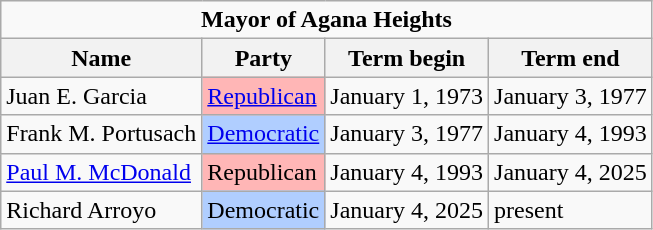<table class="wikitable">
<tr>
<td colspan="4" align=center><strong>Mayor of Agana Heights</strong></td>
</tr>
<tr>
<th>Name</th>
<th>Party</th>
<th>Term begin</th>
<th>Term end</th>
</tr>
<tr>
<td>Juan E. Garcia</td>
<td style="background-color: #FFB6B6";><a href='#'>Republican</a></td>
<td>January 1, 1973</td>
<td>January 3, 1977</td>
</tr>
<tr>
<td>Frank M. Portusach</td>
<td style="background-color: #B0CEFF";><a href='#'>Democratic</a></td>
<td>January 3, 1977</td>
<td>January 4, 1993</td>
</tr>
<tr>
<td><a href='#'>Paul M. McDonald</a></td>
<td style="background-color: #FFB6B6";>Republican</td>
<td>January 4, 1993</td>
<td>January 4, 2025</td>
</tr>
<tr>
<td>Richard Arroyo</td>
<td style="background-color: #B0CEFF";>Democratic</td>
<td>January 4, 2025</td>
<td>present</td>
</tr>
</table>
